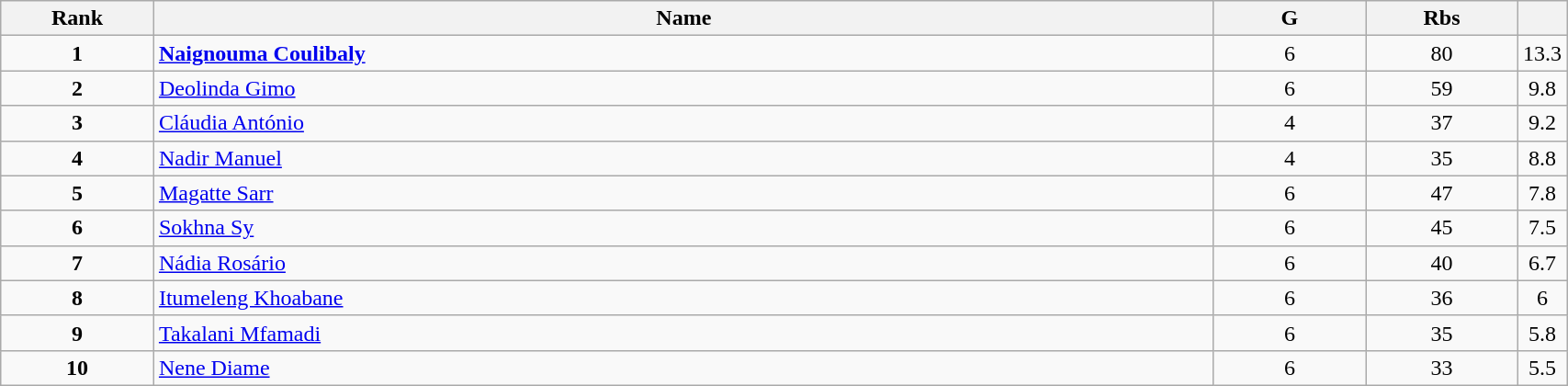<table class="wikitable" style="width:90%;">
<tr>
<th style="width:10%;">Rank</th>
<th style="width:70%;">Name</th>
<th style="width:10%;">G</th>
<th style="width:10%;">Rbs</th>
<th style="width:10%;"></th>
</tr>
<tr align=center>
<td><strong>1</strong></td>
<td align=left> <strong><a href='#'>Naignouma Coulibaly</a></strong></td>
<td>6</td>
<td>80</td>
<td>13.3</td>
</tr>
<tr align=center>
<td><strong>2</strong></td>
<td align=left> <a href='#'>Deolinda Gimo</a></td>
<td>6</td>
<td>59</td>
<td>9.8</td>
</tr>
<tr align=center>
<td><strong>3</strong></td>
<td align=left> <a href='#'>Cláudia António</a></td>
<td>4</td>
<td>37</td>
<td>9.2</td>
</tr>
<tr align=center>
<td><strong>4</strong></td>
<td align=left> <a href='#'>Nadir Manuel</a></td>
<td>4</td>
<td>35</td>
<td>8.8</td>
</tr>
<tr align=center>
<td><strong>5</strong></td>
<td align=left> <a href='#'>Magatte Sarr</a></td>
<td>6</td>
<td>47</td>
<td>7.8</td>
</tr>
<tr align=center>
<td><strong>6</strong></td>
<td align=left> <a href='#'>Sokhna Sy</a></td>
<td>6</td>
<td>45</td>
<td>7.5</td>
</tr>
<tr align=center>
<td><strong>7</strong></td>
<td align=left> <a href='#'>Nádia Rosário</a></td>
<td>6</td>
<td>40</td>
<td>6.7</td>
</tr>
<tr align=center>
<td><strong>8</strong></td>
<td align=left> <a href='#'>Itumeleng Khoabane</a></td>
<td>6</td>
<td>36</td>
<td>6</td>
</tr>
<tr align=center>
<td><strong>9</strong></td>
<td align=left> <a href='#'>Takalani Mfamadi</a></td>
<td>6</td>
<td>35</td>
<td>5.8</td>
</tr>
<tr align=center>
<td><strong>10</strong></td>
<td align=left> <a href='#'>Nene Diame</a></td>
<td>6</td>
<td>33</td>
<td>5.5</td>
</tr>
</table>
